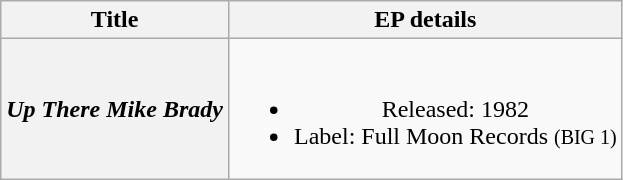<table class="wikitable plainrowheaders" style="text-align:center;" border="1">
<tr>
<th>Title</th>
<th>EP details</th>
</tr>
<tr>
<th scope="row"><em>Up There Mike Brady</em></th>
<td><br><ul><li>Released: 1982</li><li>Label: Full Moon Records <small>(BIG 1)</small></li></ul></td>
</tr>
</table>
